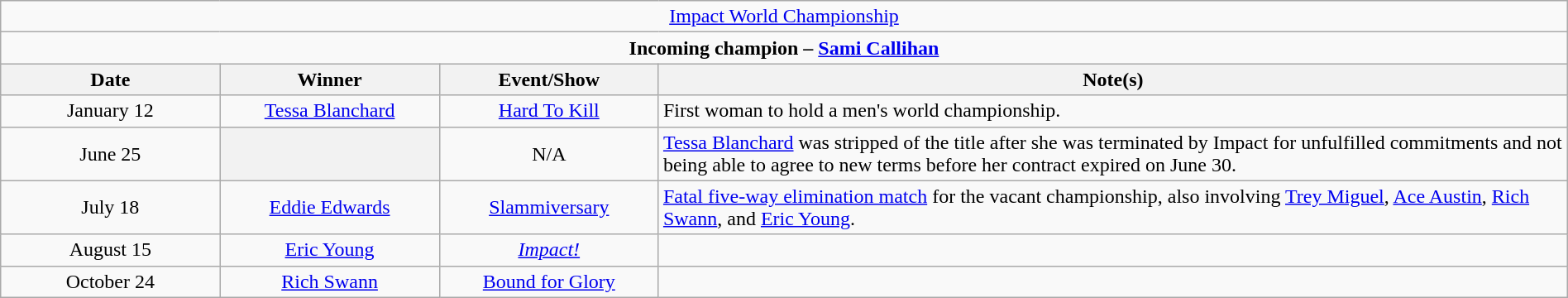<table class="wikitable" style="text-align:center; width:100%;">
<tr>
<td colspan="4" style="text-align: center;"><a href='#'>Impact World Championship</a></td>
</tr>
<tr>
<td colspan="4" style="text-align: center;"><strong>Incoming champion – <a href='#'>Sami Callihan</a></strong></td>
</tr>
<tr>
<th width=14%>Date</th>
<th width=14%>Winner</th>
<th width=14%>Event/Show</th>
<th width=58%>Note(s)</th>
</tr>
<tr>
<td>January 12</td>
<td><a href='#'>Tessa Blanchard</a></td>
<td><a href='#'>Hard To Kill</a></td>
<td style="text-align: left;">First woman to hold a men's world championship.</td>
</tr>
<tr>
<td>June 25</td>
<th></th>
<td>N/A</td>
<td align=left><a href='#'>Tessa Blanchard</a> was stripped of the title after she was terminated by Impact for unfulfilled commitments and not being able to agree to new terms before her contract expired on June 30.</td>
</tr>
<tr>
<td>July 18</td>
<td><a href='#'>Eddie Edwards</a></td>
<td><a href='#'>Slammiversary</a></td>
<td align=left><a href='#'>Fatal five-way elimination match</a> for the vacant championship, also involving <a href='#'>Trey Miguel</a>, <a href='#'>Ace Austin</a>, <a href='#'>Rich Swann</a>, and <a href='#'>Eric Young</a>.</td>
</tr>
<tr>
<td>August 15<br></td>
<td><a href='#'>Eric Young</a></td>
<td><em><a href='#'>Impact!</a></em></td>
<td></td>
</tr>
<tr>
<td>October 24</td>
<td><a href='#'>Rich Swann</a></td>
<td><a href='#'>Bound for Glory</a></td>
<td></td>
</tr>
</table>
